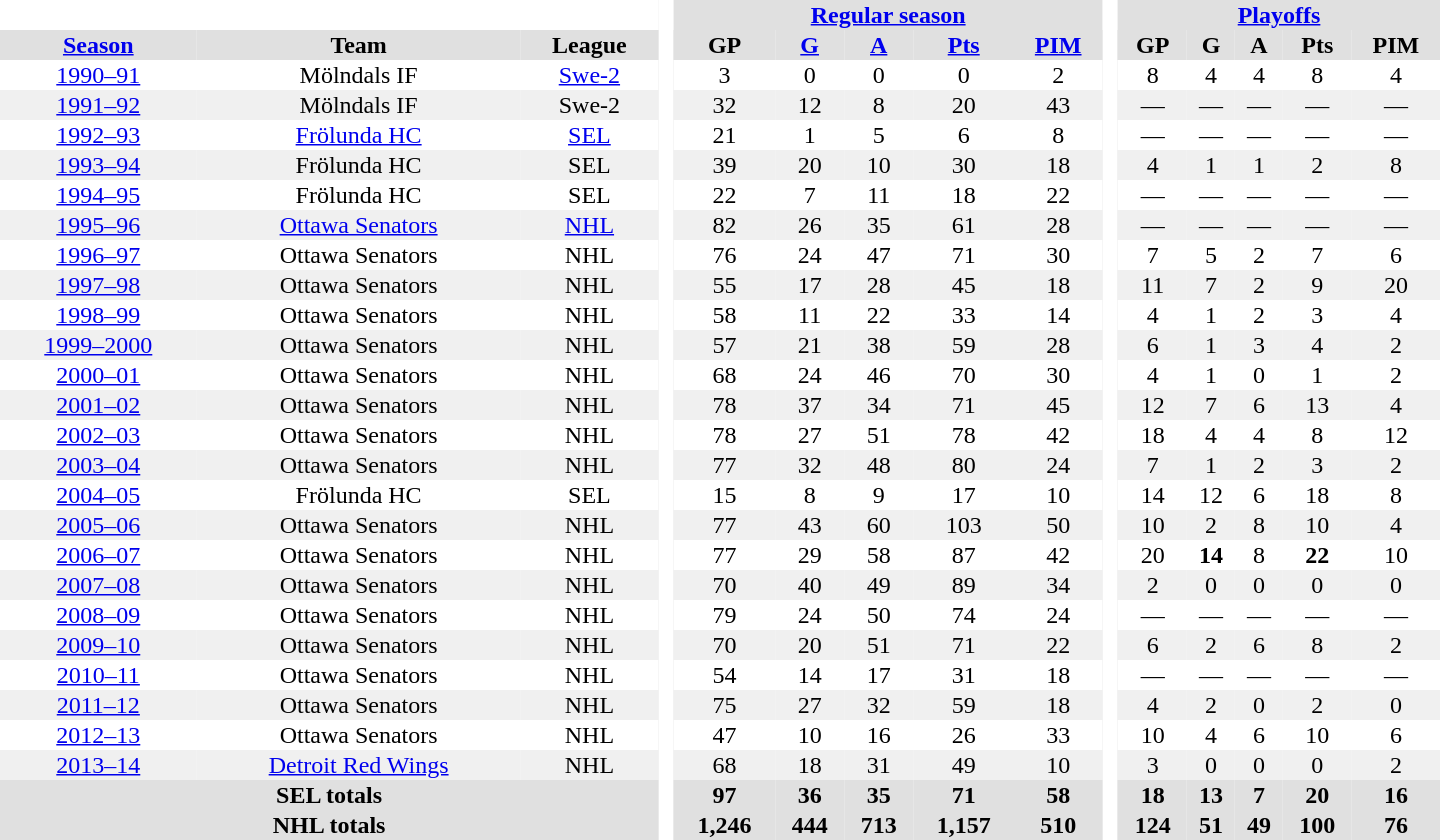<table border="0" cellpadding="1" cellspacing="0" style="text-align:center; width:60em">
<tr style="background:#e0e0e0;">
<th colspan="3" style="background:#fff;"> </th>
<th rowspan="99" style="background:#fff;"> </th>
<th colspan="5"><a href='#'>Regular season</a></th>
<th rowspan="99" style="background:#fff;"> </th>
<th colspan="5"><a href='#'>Playoffs</a></th>
</tr>
<tr style="background:#e0e0e0;">
<th><a href='#'>Season</a></th>
<th>Team</th>
<th>League</th>
<th>GP</th>
<th><a href='#'>G</a></th>
<th><a href='#'>A</a></th>
<th><a href='#'>Pts</a></th>
<th><a href='#'>PIM</a></th>
<th>GP</th>
<th>G</th>
<th>A</th>
<th>Pts</th>
<th>PIM</th>
</tr>
<tr>
<td><a href='#'>1990–91</a></td>
<td>Mölndals IF</td>
<td><a href='#'>Swe-2</a></td>
<td>3</td>
<td>0</td>
<td>0</td>
<td>0</td>
<td>2</td>
<td>8</td>
<td>4</td>
<td>4</td>
<td>8</td>
<td>4</td>
</tr>
<tr style="background:#f0f0f0;">
<td><a href='#'>1991–92</a></td>
<td>Mölndals IF</td>
<td>Swe-2</td>
<td>32</td>
<td>12</td>
<td>8</td>
<td>20</td>
<td>43</td>
<td>—</td>
<td>—</td>
<td>—</td>
<td>—</td>
<td>—</td>
</tr>
<tr>
<td><a href='#'>1992–93</a></td>
<td><a href='#'>Frölunda HC</a></td>
<td><a href='#'>SEL</a></td>
<td>21</td>
<td>1</td>
<td>5</td>
<td>6</td>
<td>8</td>
<td>—</td>
<td>—</td>
<td>—</td>
<td>—</td>
<td>—</td>
</tr>
<tr style="background:#f0f0f0;">
<td><a href='#'>1993–94</a></td>
<td>Frölunda HC</td>
<td>SEL</td>
<td>39</td>
<td>20</td>
<td>10</td>
<td>30</td>
<td>18</td>
<td>4</td>
<td>1</td>
<td>1</td>
<td>2</td>
<td>8</td>
</tr>
<tr>
<td><a href='#'>1994–95</a></td>
<td>Frölunda HC</td>
<td>SEL</td>
<td>22</td>
<td>7</td>
<td>11</td>
<td>18</td>
<td>22</td>
<td>—</td>
<td>—</td>
<td>—</td>
<td>—</td>
<td>—</td>
</tr>
<tr style="background:#f0f0f0;">
<td><a href='#'>1995–96</a></td>
<td><a href='#'>Ottawa Senators</a></td>
<td><a href='#'>NHL</a></td>
<td>82</td>
<td>26</td>
<td>35</td>
<td>61</td>
<td>28</td>
<td>—</td>
<td>—</td>
<td>—</td>
<td>—</td>
<td>—</td>
</tr>
<tr>
<td><a href='#'>1996–97</a></td>
<td>Ottawa Senators</td>
<td>NHL</td>
<td>76</td>
<td>24</td>
<td>47</td>
<td>71</td>
<td>30</td>
<td>7</td>
<td>5</td>
<td>2</td>
<td>7</td>
<td>6</td>
</tr>
<tr style="background:#f0f0f0;">
<td><a href='#'>1997–98</a></td>
<td>Ottawa Senators</td>
<td>NHL</td>
<td>55</td>
<td>17</td>
<td>28</td>
<td>45</td>
<td>18</td>
<td>11</td>
<td>7</td>
<td>2</td>
<td>9</td>
<td>20</td>
</tr>
<tr>
<td><a href='#'>1998–99</a></td>
<td>Ottawa Senators</td>
<td>NHL</td>
<td>58</td>
<td>11</td>
<td>22</td>
<td>33</td>
<td>14</td>
<td>4</td>
<td>1</td>
<td>2</td>
<td>3</td>
<td>4</td>
</tr>
<tr style="background:#f0f0f0;">
<td><a href='#'>1999–2000</a></td>
<td>Ottawa Senators</td>
<td>NHL</td>
<td>57</td>
<td>21</td>
<td>38</td>
<td>59</td>
<td>28</td>
<td>6</td>
<td>1</td>
<td>3</td>
<td>4</td>
<td>2</td>
</tr>
<tr>
<td><a href='#'>2000–01</a></td>
<td>Ottawa Senators</td>
<td>NHL</td>
<td>68</td>
<td>24</td>
<td>46</td>
<td>70</td>
<td>30</td>
<td>4</td>
<td>1</td>
<td>0</td>
<td>1</td>
<td>2</td>
</tr>
<tr style="background:#f0f0f0;">
<td><a href='#'>2001–02</a></td>
<td>Ottawa Senators</td>
<td>NHL</td>
<td>78</td>
<td>37</td>
<td>34</td>
<td>71</td>
<td>45</td>
<td>12</td>
<td>7</td>
<td>6</td>
<td>13</td>
<td>4</td>
</tr>
<tr>
<td><a href='#'>2002–03</a></td>
<td>Ottawa Senators</td>
<td>NHL</td>
<td>78</td>
<td>27</td>
<td>51</td>
<td>78</td>
<td>42</td>
<td>18</td>
<td>4</td>
<td>4</td>
<td>8</td>
<td>12</td>
</tr>
<tr style="background:#f0f0f0;">
<td><a href='#'>2003–04</a></td>
<td>Ottawa Senators</td>
<td>NHL</td>
<td>77</td>
<td>32</td>
<td>48</td>
<td>80</td>
<td>24</td>
<td>7</td>
<td>1</td>
<td>2</td>
<td>3</td>
<td>2</td>
</tr>
<tr>
<td><a href='#'>2004–05</a></td>
<td>Frölunda HC</td>
<td>SEL</td>
<td>15</td>
<td>8</td>
<td>9</td>
<td>17</td>
<td>10</td>
<td>14</td>
<td>12</td>
<td>6</td>
<td>18</td>
<td>8</td>
</tr>
<tr style="background:#f0f0f0;">
<td><a href='#'>2005–06</a></td>
<td>Ottawa Senators</td>
<td>NHL</td>
<td>77</td>
<td>43</td>
<td>60</td>
<td>103</td>
<td>50</td>
<td>10</td>
<td>2</td>
<td>8</td>
<td>10</td>
<td>4</td>
</tr>
<tr>
<td><a href='#'>2006–07</a></td>
<td>Ottawa Senators</td>
<td>NHL</td>
<td>77</td>
<td>29</td>
<td>58</td>
<td>87</td>
<td>42</td>
<td>20</td>
<td><strong>14</strong></td>
<td>8</td>
<td><strong>22</strong></td>
<td>10</td>
</tr>
<tr style="background:#f0f0f0;">
<td><a href='#'>2007–08</a></td>
<td>Ottawa Senators</td>
<td>NHL</td>
<td>70</td>
<td>40</td>
<td>49</td>
<td>89</td>
<td>34</td>
<td>2</td>
<td>0</td>
<td>0</td>
<td>0</td>
<td>0</td>
</tr>
<tr>
<td><a href='#'>2008–09</a></td>
<td>Ottawa Senators</td>
<td>NHL</td>
<td>79</td>
<td>24</td>
<td>50</td>
<td>74</td>
<td>24</td>
<td>—</td>
<td>—</td>
<td>—</td>
<td>—</td>
<td>—</td>
</tr>
<tr style="background:#f0f0f0;">
<td><a href='#'>2009–10</a></td>
<td>Ottawa Senators</td>
<td>NHL</td>
<td>70</td>
<td>20</td>
<td>51</td>
<td>71</td>
<td>22</td>
<td>6</td>
<td>2</td>
<td>6</td>
<td>8</td>
<td>2</td>
</tr>
<tr>
<td><a href='#'>2010–11</a></td>
<td>Ottawa Senators</td>
<td>NHL</td>
<td>54</td>
<td>14</td>
<td>17</td>
<td>31</td>
<td>18</td>
<td>—</td>
<td>—</td>
<td>—</td>
<td>—</td>
<td>—</td>
</tr>
<tr style="background:#f0f0f0;">
<td><a href='#'>2011–12</a></td>
<td>Ottawa Senators</td>
<td>NHL</td>
<td>75</td>
<td>27</td>
<td>32</td>
<td>59</td>
<td>18</td>
<td>4</td>
<td>2</td>
<td>0</td>
<td>2</td>
<td>0</td>
</tr>
<tr>
<td><a href='#'>2012–13</a></td>
<td>Ottawa Senators</td>
<td>NHL</td>
<td>47</td>
<td>10</td>
<td>16</td>
<td>26</td>
<td>33</td>
<td>10</td>
<td>4</td>
<td>6</td>
<td>10</td>
<td>6</td>
</tr>
<tr style="background:#f0f0f0;">
<td><a href='#'>2013–14</a></td>
<td><a href='#'>Detroit Red Wings</a></td>
<td>NHL</td>
<td>68</td>
<td>18</td>
<td>31</td>
<td>49</td>
<td>10</td>
<td>3</td>
<td>0</td>
<td>0</td>
<td>0</td>
<td>2</td>
</tr>
<tr style="background:#e0e0e0;">
<th colspan="3">SEL totals</th>
<th>97</th>
<th>36</th>
<th>35</th>
<th>71</th>
<th>58</th>
<th>18</th>
<th>13</th>
<th>7</th>
<th>20</th>
<th>16</th>
</tr>
<tr style="background:#e0e0e0;">
<th colspan="3">NHL totals</th>
<th>1,246</th>
<th>444</th>
<th>713</th>
<th>1,157</th>
<th>510</th>
<th>124</th>
<th>51</th>
<th>49</th>
<th>100</th>
<th>76</th>
</tr>
</table>
